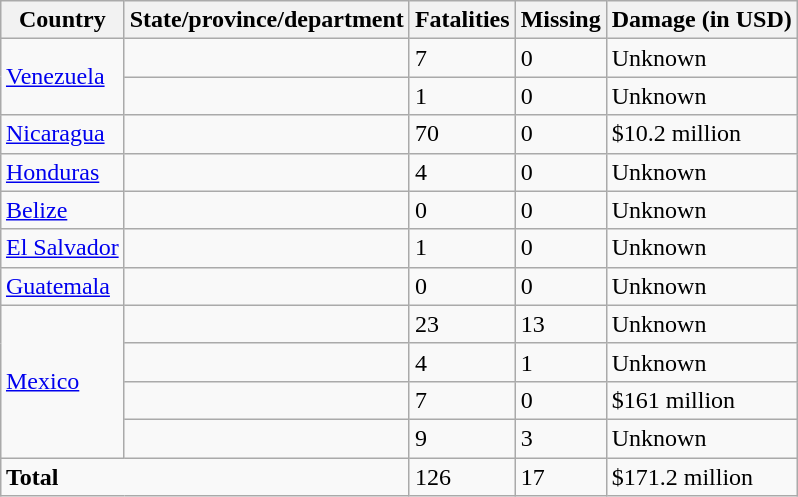<table class="wikitable" style="float:right; margin:0 1em 0.5em;">
<tr>
<th>Country</th>
<th>State/province/department</th>
<th>Fatalities</th>
<th>Missing</th>
<th>Damage (in USD)</th>
</tr>
<tr>
<td rowspan=2><a href='#'>Venezuela</a></td>
<td></td>
<td>7</td>
<td>0</td>
<td>Unknown</td>
</tr>
<tr>
<td></td>
<td>1</td>
<td>0</td>
<td>Unknown</td>
</tr>
<tr>
<td><a href='#'>Nicaragua</a></td>
<td></td>
<td>70</td>
<td>0</td>
<td>$10.2 million</td>
</tr>
<tr>
<td><a href='#'>Honduras</a></td>
<td></td>
<td>4</td>
<td>0</td>
<td>Unknown</td>
</tr>
<tr>
<td><a href='#'>Belize</a></td>
<td></td>
<td>0</td>
<td>0</td>
<td>Unknown</td>
</tr>
<tr>
<td><a href='#'>El Salvador</a></td>
<td></td>
<td>1</td>
<td>0</td>
<td>Unknown</td>
</tr>
<tr>
<td><a href='#'>Guatemala</a></td>
<td></td>
<td>0</td>
<td>0</td>
<td>Unknown</td>
</tr>
<tr>
<td rowspan=4><a href='#'>Mexico</a></td>
<td></td>
<td>23</td>
<td>13</td>
<td>Unknown</td>
</tr>
<tr>
<td></td>
<td>4</td>
<td>1</td>
<td>Unknown</td>
</tr>
<tr>
<td></td>
<td>7</td>
<td>0</td>
<td>$161 million</td>
</tr>
<tr>
<td></td>
<td>9</td>
<td>3</td>
<td>Unknown</td>
</tr>
<tr>
<td colspan=2><strong>Total</strong></td>
<td>126</td>
<td>17</td>
<td>$171.2 million</td>
</tr>
</table>
